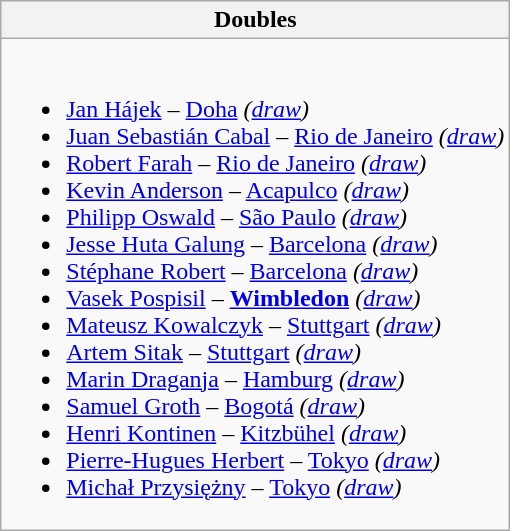<table class="wikitable collapsible collapsed">
<tr>
<th><strong>Doubles</strong></th>
</tr>
<tr>
<td><br><ul><li> <a href='#'>Jan Hájek</a> – <a href='#'>Doha</a> <em>(<a href='#'>draw</a>)</em></li><li> <a href='#'>Juan Sebastián Cabal</a> – <a href='#'>Rio de Janeiro</a> <em>(<a href='#'>draw</a>)</em></li><li> <a href='#'>Robert Farah</a> – <a href='#'>Rio de Janeiro</a> <em>(<a href='#'>draw</a>)</em></li><li> <a href='#'>Kevin Anderson</a> – <a href='#'>Acapulco</a> <em>(<a href='#'>draw</a>)</em></li><li> <a href='#'>Philipp Oswald</a> – <a href='#'>São Paulo</a> <em>(<a href='#'>draw</a>)</em></li><li> <a href='#'>Jesse Huta Galung</a> – <a href='#'>Barcelona</a> <em>(<a href='#'>draw</a>)</em></li><li> <a href='#'>Stéphane Robert</a> – <a href='#'>Barcelona</a> <em>(<a href='#'>draw</a>)</em></li><li> <a href='#'>Vasek Pospisil</a> – <strong><a href='#'>Wimbledon</a></strong> <em>(<a href='#'>draw</a>)</em></li><li> <a href='#'>Mateusz Kowalczyk</a> – <a href='#'>Stuttgart</a> <em>(<a href='#'>draw</a>)</em></li><li> <a href='#'>Artem Sitak</a> – <a href='#'>Stuttgart</a> <em>(<a href='#'>draw</a>)</em></li><li> <a href='#'>Marin Draganja</a> – <a href='#'>Hamburg</a> <em>(<a href='#'>draw</a>)</em></li><li> <a href='#'>Samuel Groth</a> – <a href='#'>Bogotá</a> <em>(<a href='#'>draw</a>)</em></li><li> <a href='#'>Henri Kontinen</a> – <a href='#'>Kitzbühel</a> <em>(<a href='#'>draw</a>)</em></li><li> <a href='#'>Pierre-Hugues Herbert</a> – <a href='#'>Tokyo</a> <em>(<a href='#'>draw</a>)</em></li><li> <a href='#'>Michał Przysiężny</a> – <a href='#'>Tokyo</a> <em>(<a href='#'>draw</a>)</em></li></ul></td>
</tr>
</table>
